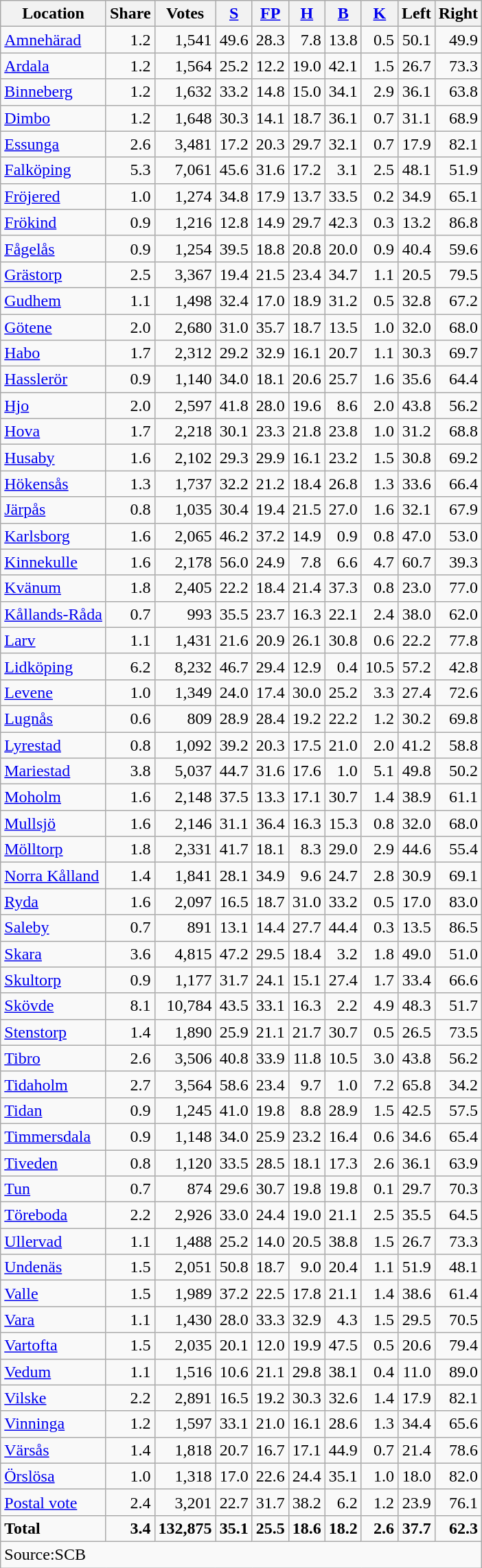<table class="wikitable sortable" style=text-align:right>
<tr>
<th>Location</th>
<th>Share</th>
<th>Votes</th>
<th><a href='#'>S</a></th>
<th><a href='#'>FP</a></th>
<th><a href='#'>H</a></th>
<th><a href='#'>B</a></th>
<th><a href='#'>K</a></th>
<th>Left</th>
<th>Right</th>
</tr>
<tr>
<td align=left><a href='#'>Amnehärad</a></td>
<td>1.2</td>
<td>1,541</td>
<td>49.6</td>
<td>28.3</td>
<td>7.8</td>
<td>13.8</td>
<td>0.5</td>
<td>50.1</td>
<td>49.9</td>
</tr>
<tr>
<td align=left><a href='#'>Ardala</a></td>
<td>1.2</td>
<td>1,564</td>
<td>25.2</td>
<td>12.2</td>
<td>19.0</td>
<td>42.1</td>
<td>1.5</td>
<td>26.7</td>
<td>73.3</td>
</tr>
<tr>
<td align=left><a href='#'>Binneberg</a></td>
<td>1.2</td>
<td>1,632</td>
<td>33.2</td>
<td>14.8</td>
<td>15.0</td>
<td>34.1</td>
<td>2.9</td>
<td>36.1</td>
<td>63.8</td>
</tr>
<tr>
<td align=left><a href='#'>Dimbo</a></td>
<td>1.2</td>
<td>1,648</td>
<td>30.3</td>
<td>14.1</td>
<td>18.7</td>
<td>36.1</td>
<td>0.7</td>
<td>31.1</td>
<td>68.9</td>
</tr>
<tr>
<td align=left><a href='#'>Essunga</a></td>
<td>2.6</td>
<td>3,481</td>
<td>17.2</td>
<td>20.3</td>
<td>29.7</td>
<td>32.1</td>
<td>0.7</td>
<td>17.9</td>
<td>82.1</td>
</tr>
<tr>
<td align=left><a href='#'>Falköping</a></td>
<td>5.3</td>
<td>7,061</td>
<td>45.6</td>
<td>31.6</td>
<td>17.2</td>
<td>3.1</td>
<td>2.5</td>
<td>48.1</td>
<td>51.9</td>
</tr>
<tr>
<td align=left><a href='#'>Fröjered</a></td>
<td>1.0</td>
<td>1,274</td>
<td>34.8</td>
<td>17.9</td>
<td>13.7</td>
<td>33.5</td>
<td>0.2</td>
<td>34.9</td>
<td>65.1</td>
</tr>
<tr>
<td align=left><a href='#'>Frökind</a></td>
<td>0.9</td>
<td>1,216</td>
<td>12.8</td>
<td>14.9</td>
<td>29.7</td>
<td>42.3</td>
<td>0.3</td>
<td>13.2</td>
<td>86.8</td>
</tr>
<tr>
<td align=left><a href='#'>Fågelås</a></td>
<td>0.9</td>
<td>1,254</td>
<td>39.5</td>
<td>18.8</td>
<td>20.8</td>
<td>20.0</td>
<td>0.9</td>
<td>40.4</td>
<td>59.6</td>
</tr>
<tr>
<td align=left><a href='#'>Grästorp</a></td>
<td>2.5</td>
<td>3,367</td>
<td>19.4</td>
<td>21.5</td>
<td>23.4</td>
<td>34.7</td>
<td>1.1</td>
<td>20.5</td>
<td>79.5</td>
</tr>
<tr>
<td align=left><a href='#'>Gudhem</a></td>
<td>1.1</td>
<td>1,498</td>
<td>32.4</td>
<td>17.0</td>
<td>18.9</td>
<td>31.2</td>
<td>0.5</td>
<td>32.8</td>
<td>67.2</td>
</tr>
<tr>
<td align=left><a href='#'>Götene</a></td>
<td>2.0</td>
<td>2,680</td>
<td>31.0</td>
<td>35.7</td>
<td>18.7</td>
<td>13.5</td>
<td>1.0</td>
<td>32.0</td>
<td>68.0</td>
</tr>
<tr>
<td align=left><a href='#'>Habo</a></td>
<td>1.7</td>
<td>2,312</td>
<td>29.2</td>
<td>32.9</td>
<td>16.1</td>
<td>20.7</td>
<td>1.1</td>
<td>30.3</td>
<td>69.7</td>
</tr>
<tr>
<td align=left><a href='#'>Hasslerör</a></td>
<td>0.9</td>
<td>1,140</td>
<td>34.0</td>
<td>18.1</td>
<td>20.6</td>
<td>25.7</td>
<td>1.6</td>
<td>35.6</td>
<td>64.4</td>
</tr>
<tr>
<td align=left><a href='#'>Hjo</a></td>
<td>2.0</td>
<td>2,597</td>
<td>41.8</td>
<td>28.0</td>
<td>19.6</td>
<td>8.6</td>
<td>2.0</td>
<td>43.8</td>
<td>56.2</td>
</tr>
<tr>
<td align=left><a href='#'>Hova</a></td>
<td>1.7</td>
<td>2,218</td>
<td>30.1</td>
<td>23.3</td>
<td>21.8</td>
<td>23.8</td>
<td>1.0</td>
<td>31.2</td>
<td>68.8</td>
</tr>
<tr>
<td align=left><a href='#'>Husaby</a></td>
<td>1.6</td>
<td>2,102</td>
<td>29.3</td>
<td>29.9</td>
<td>16.1</td>
<td>23.2</td>
<td>1.5</td>
<td>30.8</td>
<td>69.2</td>
</tr>
<tr>
<td align=left><a href='#'>Hökensås</a></td>
<td>1.3</td>
<td>1,737</td>
<td>32.2</td>
<td>21.2</td>
<td>18.4</td>
<td>26.8</td>
<td>1.3</td>
<td>33.6</td>
<td>66.4</td>
</tr>
<tr>
<td align=left><a href='#'>Järpås</a></td>
<td>0.8</td>
<td>1,035</td>
<td>30.4</td>
<td>19.4</td>
<td>21.5</td>
<td>27.0</td>
<td>1.6</td>
<td>32.1</td>
<td>67.9</td>
</tr>
<tr>
<td align=left><a href='#'>Karlsborg</a></td>
<td>1.6</td>
<td>2,065</td>
<td>46.2</td>
<td>37.2</td>
<td>14.9</td>
<td>0.9</td>
<td>0.8</td>
<td>47.0</td>
<td>53.0</td>
</tr>
<tr>
<td align=left><a href='#'>Kinnekulle</a></td>
<td>1.6</td>
<td>2,178</td>
<td>56.0</td>
<td>24.9</td>
<td>7.8</td>
<td>6.6</td>
<td>4.7</td>
<td>60.7</td>
<td>39.3</td>
</tr>
<tr>
<td align=left><a href='#'>Kvänum</a></td>
<td>1.8</td>
<td>2,405</td>
<td>22.2</td>
<td>18.4</td>
<td>21.4</td>
<td>37.3</td>
<td>0.8</td>
<td>23.0</td>
<td>77.0</td>
</tr>
<tr>
<td align=left><a href='#'>Kållands-Råda</a></td>
<td>0.7</td>
<td>993</td>
<td>35.5</td>
<td>23.7</td>
<td>16.3</td>
<td>22.1</td>
<td>2.4</td>
<td>38.0</td>
<td>62.0</td>
</tr>
<tr>
<td align=left><a href='#'>Larv</a></td>
<td>1.1</td>
<td>1,431</td>
<td>21.6</td>
<td>20.9</td>
<td>26.1</td>
<td>30.8</td>
<td>0.6</td>
<td>22.2</td>
<td>77.8</td>
</tr>
<tr>
<td align=left><a href='#'>Lidköping</a></td>
<td>6.2</td>
<td>8,232</td>
<td>46.7</td>
<td>29.4</td>
<td>12.9</td>
<td>0.4</td>
<td>10.5</td>
<td>57.2</td>
<td>42.8</td>
</tr>
<tr>
<td align=left><a href='#'>Levene</a></td>
<td>1.0</td>
<td>1,349</td>
<td>24.0</td>
<td>17.4</td>
<td>30.0</td>
<td>25.2</td>
<td>3.3</td>
<td>27.4</td>
<td>72.6</td>
</tr>
<tr>
<td align=left><a href='#'>Lugnås</a></td>
<td>0.6</td>
<td>809</td>
<td>28.9</td>
<td>28.4</td>
<td>19.2</td>
<td>22.2</td>
<td>1.2</td>
<td>30.2</td>
<td>69.8</td>
</tr>
<tr>
<td align=left><a href='#'>Lyrestad</a></td>
<td>0.8</td>
<td>1,092</td>
<td>39.2</td>
<td>20.3</td>
<td>17.5</td>
<td>21.0</td>
<td>2.0</td>
<td>41.2</td>
<td>58.8</td>
</tr>
<tr>
<td align=left><a href='#'>Mariestad</a></td>
<td>3.8</td>
<td>5,037</td>
<td>44.7</td>
<td>31.6</td>
<td>17.6</td>
<td>1.0</td>
<td>5.1</td>
<td>49.8</td>
<td>50.2</td>
</tr>
<tr>
<td align=left><a href='#'>Moholm</a></td>
<td>1.6</td>
<td>2,148</td>
<td>37.5</td>
<td>13.3</td>
<td>17.1</td>
<td>30.7</td>
<td>1.4</td>
<td>38.9</td>
<td>61.1</td>
</tr>
<tr>
<td align=left><a href='#'>Mullsjö</a></td>
<td>1.6</td>
<td>2,146</td>
<td>31.1</td>
<td>36.4</td>
<td>16.3</td>
<td>15.3</td>
<td>0.8</td>
<td>32.0</td>
<td>68.0</td>
</tr>
<tr>
<td align=left><a href='#'>Mölltorp</a></td>
<td>1.8</td>
<td>2,331</td>
<td>41.7</td>
<td>18.1</td>
<td>8.3</td>
<td>29.0</td>
<td>2.9</td>
<td>44.6</td>
<td>55.4</td>
</tr>
<tr>
<td align=left><a href='#'>Norra Kålland</a></td>
<td>1.4</td>
<td>1,841</td>
<td>28.1</td>
<td>34.9</td>
<td>9.6</td>
<td>24.7</td>
<td>2.8</td>
<td>30.9</td>
<td>69.1</td>
</tr>
<tr>
<td align=left><a href='#'>Ryda</a></td>
<td>1.6</td>
<td>2,097</td>
<td>16.5</td>
<td>18.7</td>
<td>31.0</td>
<td>33.2</td>
<td>0.5</td>
<td>17.0</td>
<td>83.0</td>
</tr>
<tr>
<td align=left><a href='#'>Saleby</a></td>
<td>0.7</td>
<td>891</td>
<td>13.1</td>
<td>14.4</td>
<td>27.7</td>
<td>44.4</td>
<td>0.3</td>
<td>13.5</td>
<td>86.5</td>
</tr>
<tr>
<td align=left><a href='#'>Skara</a></td>
<td>3.6</td>
<td>4,815</td>
<td>47.2</td>
<td>29.5</td>
<td>18.4</td>
<td>3.2</td>
<td>1.8</td>
<td>49.0</td>
<td>51.0</td>
</tr>
<tr>
<td align=left><a href='#'>Skultorp</a></td>
<td>0.9</td>
<td>1,177</td>
<td>31.7</td>
<td>24.1</td>
<td>15.1</td>
<td>27.4</td>
<td>1.7</td>
<td>33.4</td>
<td>66.6</td>
</tr>
<tr>
<td align=left><a href='#'>Skövde</a></td>
<td>8.1</td>
<td>10,784</td>
<td>43.5</td>
<td>33.1</td>
<td>16.3</td>
<td>2.2</td>
<td>4.9</td>
<td>48.3</td>
<td>51.7</td>
</tr>
<tr>
<td align=left><a href='#'>Stenstorp</a></td>
<td>1.4</td>
<td>1,890</td>
<td>25.9</td>
<td>21.1</td>
<td>21.7</td>
<td>30.7</td>
<td>0.5</td>
<td>26.5</td>
<td>73.5</td>
</tr>
<tr>
<td align=left><a href='#'>Tibro</a></td>
<td>2.6</td>
<td>3,506</td>
<td>40.8</td>
<td>33.9</td>
<td>11.8</td>
<td>10.5</td>
<td>3.0</td>
<td>43.8</td>
<td>56.2</td>
</tr>
<tr>
<td align=left><a href='#'>Tidaholm</a></td>
<td>2.7</td>
<td>3,564</td>
<td>58.6</td>
<td>23.4</td>
<td>9.7</td>
<td>1.0</td>
<td>7.2</td>
<td>65.8</td>
<td>34.2</td>
</tr>
<tr>
<td align=left><a href='#'>Tidan</a></td>
<td>0.9</td>
<td>1,245</td>
<td>41.0</td>
<td>19.8</td>
<td>8.8</td>
<td>28.9</td>
<td>1.5</td>
<td>42.5</td>
<td>57.5</td>
</tr>
<tr>
<td align=left><a href='#'>Timmersdala</a></td>
<td>0.9</td>
<td>1,148</td>
<td>34.0</td>
<td>25.9</td>
<td>23.2</td>
<td>16.4</td>
<td>0.6</td>
<td>34.6</td>
<td>65.4</td>
</tr>
<tr>
<td align=left><a href='#'>Tiveden</a></td>
<td>0.8</td>
<td>1,120</td>
<td>33.5</td>
<td>28.5</td>
<td>18.1</td>
<td>17.3</td>
<td>2.6</td>
<td>36.1</td>
<td>63.9</td>
</tr>
<tr>
<td align=left><a href='#'>Tun</a></td>
<td>0.7</td>
<td>874</td>
<td>29.6</td>
<td>30.7</td>
<td>19.8</td>
<td>19.8</td>
<td>0.1</td>
<td>29.7</td>
<td>70.3</td>
</tr>
<tr>
<td align=left><a href='#'>Töreboda</a></td>
<td>2.2</td>
<td>2,926</td>
<td>33.0</td>
<td>24.4</td>
<td>19.0</td>
<td>21.1</td>
<td>2.5</td>
<td>35.5</td>
<td>64.5</td>
</tr>
<tr>
<td align=left><a href='#'>Ullervad</a></td>
<td>1.1</td>
<td>1,488</td>
<td>25.2</td>
<td>14.0</td>
<td>20.5</td>
<td>38.8</td>
<td>1.5</td>
<td>26.7</td>
<td>73.3</td>
</tr>
<tr>
<td align=left><a href='#'>Undenäs</a></td>
<td>1.5</td>
<td>2,051</td>
<td>50.8</td>
<td>18.7</td>
<td>9.0</td>
<td>20.4</td>
<td>1.1</td>
<td>51.9</td>
<td>48.1</td>
</tr>
<tr>
<td align=left><a href='#'>Valle</a></td>
<td>1.5</td>
<td>1,989</td>
<td>37.2</td>
<td>22.5</td>
<td>17.8</td>
<td>21.1</td>
<td>1.4</td>
<td>38.6</td>
<td>61.4</td>
</tr>
<tr>
<td align=left><a href='#'>Vara</a></td>
<td>1.1</td>
<td>1,430</td>
<td>28.0</td>
<td>33.3</td>
<td>32.9</td>
<td>4.3</td>
<td>1.5</td>
<td>29.5</td>
<td>70.5</td>
</tr>
<tr>
<td align=left><a href='#'>Vartofta</a></td>
<td>1.5</td>
<td>2,035</td>
<td>20.1</td>
<td>12.0</td>
<td>19.9</td>
<td>47.5</td>
<td>0.5</td>
<td>20.6</td>
<td>79.4</td>
</tr>
<tr>
<td align=left><a href='#'>Vedum</a></td>
<td>1.1</td>
<td>1,516</td>
<td>10.6</td>
<td>21.1</td>
<td>29.8</td>
<td>38.1</td>
<td>0.4</td>
<td>11.0</td>
<td>89.0</td>
</tr>
<tr>
<td align=left><a href='#'>Vilske</a></td>
<td>2.2</td>
<td>2,891</td>
<td>16.5</td>
<td>19.2</td>
<td>30.3</td>
<td>32.6</td>
<td>1.4</td>
<td>17.9</td>
<td>82.1</td>
</tr>
<tr>
<td align=left><a href='#'>Vinninga</a></td>
<td>1.2</td>
<td>1,597</td>
<td>33.1</td>
<td>21.0</td>
<td>16.1</td>
<td>28.6</td>
<td>1.3</td>
<td>34.4</td>
<td>65.6</td>
</tr>
<tr>
<td align=left><a href='#'>Värsås</a></td>
<td>1.4</td>
<td>1,818</td>
<td>20.7</td>
<td>16.7</td>
<td>17.1</td>
<td>44.9</td>
<td>0.7</td>
<td>21.4</td>
<td>78.6</td>
</tr>
<tr>
<td align=left><a href='#'>Örslösa</a></td>
<td>1.0</td>
<td>1,318</td>
<td>17.0</td>
<td>22.6</td>
<td>24.4</td>
<td>35.1</td>
<td>1.0</td>
<td>18.0</td>
<td>82.0</td>
</tr>
<tr>
<td align=left><a href='#'>Postal vote</a></td>
<td>2.4</td>
<td>3,201</td>
<td>22.7</td>
<td>31.7</td>
<td>38.2</td>
<td>6.2</td>
<td>1.2</td>
<td>23.9</td>
<td>76.1</td>
</tr>
<tr>
<td align=left><strong>Total</strong></td>
<td><strong>3.4</strong></td>
<td><strong>132,875</strong></td>
<td><strong>35.1</strong></td>
<td><strong>25.5</strong></td>
<td><strong>18.6</strong></td>
<td><strong>18.2</strong></td>
<td><strong>2.6</strong></td>
<td><strong>37.7</strong></td>
<td><strong>62.3</strong></td>
</tr>
<tr>
<td align=left colspan=10>Source:SCB </td>
</tr>
</table>
